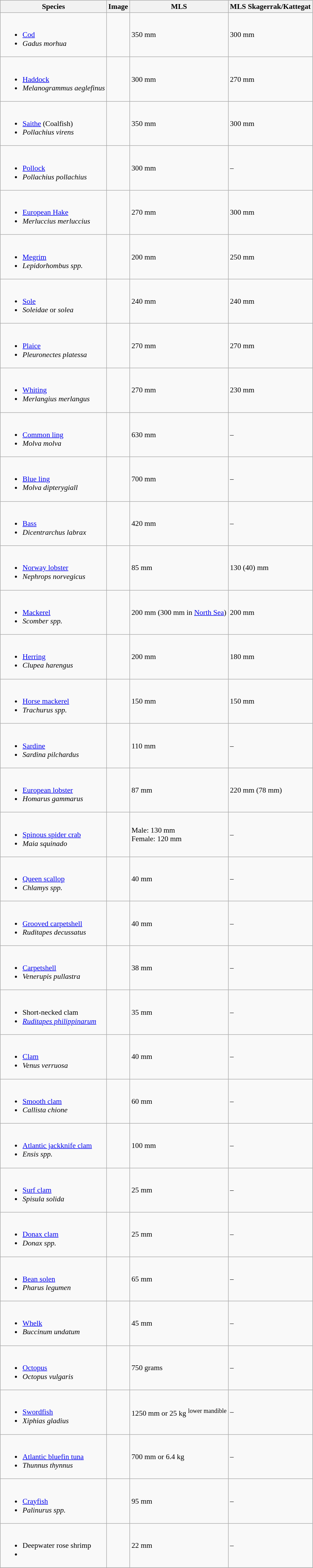<table class="wikitable sortable" style="font-size: 90%;">
<tr>
<th align="left">Species</th>
<th align="left">Image</th>
<th align="left">MLS</th>
<th align="left">MLS Skagerrak/Kattegat</th>
</tr>
<tr>
<td align="left"><br><ul><li><a href='#'>Cod</a></li><li><em>Gadus morhua</em></li></ul></td>
<td align="left"></td>
<td align="left">350 mm</td>
<td align="left">300 mm</td>
</tr>
<tr>
<td align="left"><br><ul><li><a href='#'>Haddock</a></li><li><em>Melanogrammus aeglefinus</em></li></ul></td>
<td align="left"></td>
<td align="left">300 mm</td>
<td align="left">270 mm</td>
</tr>
<tr>
<td align="left"><br><ul><li><a href='#'>Saithe</a> (Coalfish)</li><li><em>Pollachius virens</em></li></ul></td>
<td align="left"></td>
<td align="left">350 mm</td>
<td align="left">300 mm</td>
</tr>
<tr>
<td align="left"><br><ul><li><a href='#'>Pollock</a></li><li><em>Pollachius pollachius</em></li></ul></td>
<td align="left"></td>
<td align="left">300 mm</td>
<td align="left">–</td>
</tr>
<tr>
<td align="left"><br><ul><li><a href='#'>European Hake</a></li><li><em>Merluccius merluccius</em></li></ul></td>
<td align="left"></td>
<td align="left">270 mm</td>
<td align="left">300 mm</td>
</tr>
<tr>
<td align="left"><br><ul><li><a href='#'>Megrim</a></li><li><em>Lepidorhombus spp.</em></li></ul></td>
<td align="left"></td>
<td align="left">200 mm</td>
<td align="left">250 mm</td>
</tr>
<tr>
<td align="left"><br><ul><li><a href='#'>Sole</a></li><li><em>Soleidae</em> or <em>solea</em></li></ul></td>
<td align="left"></td>
<td align="left">240 mm</td>
<td align="left">240 mm</td>
</tr>
<tr>
<td align="left"><br><ul><li><a href='#'>Plaice</a></li><li><em>Pleuronectes platessa</em></li></ul></td>
<td align="left"></td>
<td align="left">270 mm</td>
<td align="left">270 mm</td>
</tr>
<tr>
<td align="left"><br><ul><li><a href='#'>Whiting</a></li><li><em>Merlangius merlangus</em></li></ul></td>
<td align="left"></td>
<td align="left">270 mm</td>
<td align="left">230 mm</td>
</tr>
<tr>
<td align="left"><br><ul><li><a href='#'>Common ling</a></li><li><em>Molva molva</em></li></ul></td>
<td align="left"></td>
<td align="left">630 mm</td>
<td align="left">–</td>
</tr>
<tr>
<td align="left"><br><ul><li><a href='#'>Blue ling</a></li><li><em>Molva dipterygiall</em></li></ul></td>
<td></td>
<td align="left">700 mm</td>
<td align="left">–</td>
</tr>
<tr>
<td align="left"><br><ul><li><a href='#'>Bass</a></li><li><em>Dicentrarchus labrax</em></li></ul></td>
<td align="left"></td>
<td align="left">420 mm</td>
<td align="left">–</td>
</tr>
<tr>
<td align="left"><br><ul><li><a href='#'>Norway lobster</a></li><li><em>Nephrops norvegicus</em></li></ul></td>
<td align="left"></td>
<td align="left">85 mm</td>
<td align="left">130 (40) mm </td>
</tr>
<tr>
<td align="left"><br><ul><li><a href='#'>Mackerel</a></li><li><em>Scomber spp.</em></li></ul></td>
<td align="left"></td>
<td align="left">200 mm (300 mm in <a href='#'>North Sea</a>)</td>
<td align="left">200 mm</td>
</tr>
<tr>
<td align="left"><br><ul><li><a href='#'>Herring</a></li><li><em>Clupea harengus</em></li></ul></td>
<td align="left"></td>
<td align="left">200 mm</td>
<td align="left">180 mm</td>
</tr>
<tr>
<td align="left"><br><ul><li><a href='#'>Horse mackerel</a></li><li><em>Trachurus spp.</em></li></ul></td>
<td align="left"></td>
<td align="left">150 mm</td>
<td align="left">150 mm</td>
</tr>
<tr>
<td align="left"><br><ul><li><a href='#'>Sardine</a></li><li><em>Sardina pilchardus</em></li></ul></td>
<td align="left"></td>
<td align="left">110 mm</td>
<td align="left">–</td>
</tr>
<tr>
<td align="left"><br><ul><li><a href='#'>European lobster</a></li><li><em>Homarus gammarus</em></li></ul></td>
<td align="left"></td>
<td align="left">87 mm</td>
<td align="left">220 mm (78 mm)</td>
</tr>
<tr>
<td align="left"><br><ul><li><a href='#'>Spinous spider crab</a></li><li><em>Maia squinado</em></li></ul></td>
<td align="left"></td>
<td align="left">Male: 130 mm<br>Female: 120 mm</td>
<td align="left">–</td>
</tr>
<tr>
<td align="left"><br><ul><li><a href='#'>Queen scallop</a></li><li><em>Chlamys spp.</em></li></ul></td>
<td align="left"></td>
<td align="left">40 mm</td>
<td align="left">–</td>
</tr>
<tr>
<td align="left"><br><ul><li><a href='#'>Grooved carpetshell</a></li><li><em>Ruditapes decussatus</em></li></ul></td>
<td align="left"></td>
<td align="left">40 mm</td>
<td align="left">–</td>
</tr>
<tr>
<td align="left"><br><ul><li><a href='#'>Carpetshell</a></li><li><em>Venerupis pullastra</em></li></ul></td>
<td align="left"></td>
<td align="left">38 mm</td>
<td align="left">–</td>
</tr>
<tr>
<td align="left"><br><ul><li>Short-necked clam</li><li><em><a href='#'>Ruditapes philippinarum</a></em></li></ul></td>
<td align="left"></td>
<td align="left">35 mm</td>
<td align="left">–</td>
</tr>
<tr>
<td align="left"><br><ul><li><a href='#'>Clam</a></li><li><em>Venus verruosa</em></li></ul></td>
<td align="left"></td>
<td align="left">40 mm</td>
<td align="left">–</td>
</tr>
<tr>
<td align="left"><br><ul><li><a href='#'>Smooth clam</a></li><li><em>Callista chione</em></li></ul></td>
<td align="left"></td>
<td align="left">60 mm</td>
<td align="left">–</td>
</tr>
<tr>
<td align="left"><br><ul><li><a href='#'>Atlantic jackknife clam</a></li><li><em>Ensis spp.</em></li></ul></td>
<td align="left"></td>
<td align="left">100 mm</td>
<td align="left">–</td>
</tr>
<tr>
<td align="left"><br><ul><li><a href='#'>Surf clam</a></li><li><em>Spisula solida</em></li></ul></td>
<td align="left"></td>
<td align="left">25 mm</td>
<td align="left">–</td>
</tr>
<tr>
<td align="left"><br><ul><li><a href='#'>Donax clam</a></li><li><em>Donax spp.</em></li></ul></td>
<td align="left"></td>
<td align="left">25 mm</td>
<td align="left">–</td>
</tr>
<tr>
<td align="left"><br><ul><li><a href='#'>Bean solen</a></li><li><em>Pharus legumen</em></li></ul></td>
<td align="left"></td>
<td align="left">65 mm</td>
<td align="left">–</td>
</tr>
<tr>
<td align="left"><br><ul><li><a href='#'>Whelk</a></li><li><em>Buccinum undatum</em></li></ul></td>
<td align="left"></td>
<td align="left">45 mm</td>
<td align="left">–</td>
</tr>
<tr>
<td align="left"><br><ul><li><a href='#'>Octopus</a></li><li><em>Octopus vulgaris</em></li></ul></td>
<td align="left"></td>
<td align="left">750 grams</td>
<td align="left">–</td>
</tr>
<tr>
<td align="left"><br><ul><li><a href='#'>Swordfish</a></li><li><em>Xiphias gladius</em></li></ul></td>
<td align="left"></td>
<td align="left">1250 mm or 25 kg <sup>lower mandible</sup></td>
<td align="left">–</td>
</tr>
<tr>
<td align="left"><br><ul><li><a href='#'>Atlantic bluefin tuna</a></li><li><em>Thunnus thynnus</em></li></ul></td>
<td align="left"></td>
<td align="left">700 mm or 6.4 kg</td>
<td align="left">–</td>
</tr>
<tr>
<td align="left"><br><ul><li><a href='#'>Crayfish</a></li><li><em>Palinurus spp.</em></li></ul></td>
<td align="left"></td>
<td align="left">95 mm</td>
<td align="left">–</td>
</tr>
<tr>
<td align="left"><br><ul><li>Deepwater rose shrimp</li><li><em></em></li></ul></td>
<td align="left"></td>
<td align="left">22 mm</td>
<td>–</td>
</tr>
<tr>
</tr>
<tr>
</tr>
</table>
